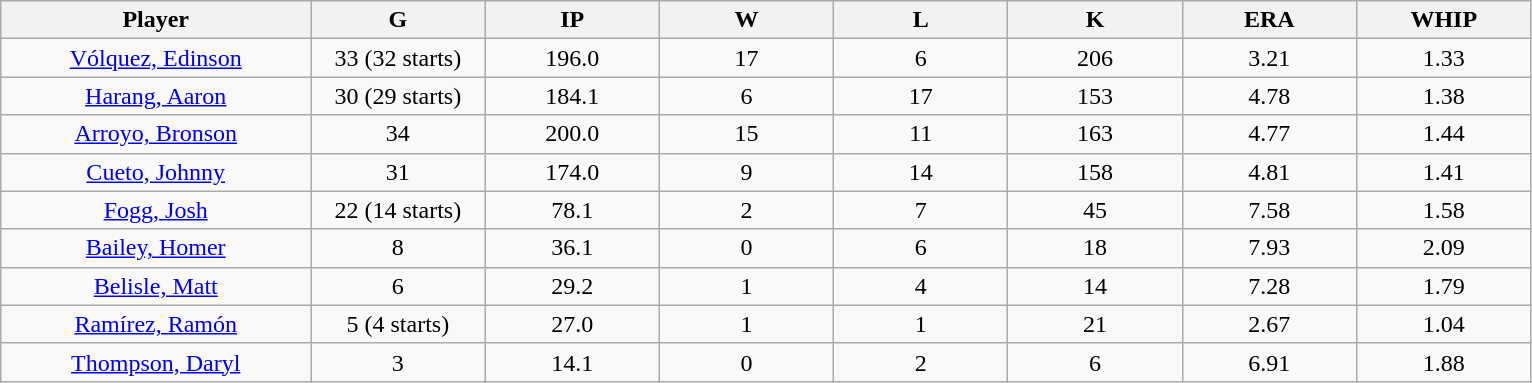<table class="wikitable sortable">
<tr>
<th bgcolor="#DDDDFF" width="16%">Player</th>
<th bgcolor="#DDDDFF" width="9%">G</th>
<th bgcolor="#DDDDFF" width="9%">IP</th>
<th bgcolor="#DDDDFF" width="9%">W</th>
<th bgcolor="#DDDDFF" width="9%">L</th>
<th bgcolor="#DDDDFF" width="9%">K</th>
<th bgcolor="#DDDDFF" width="9%">ERA</th>
<th bgcolor="#DDDDFF" width="9%">WHIP</th>
</tr>
<tr align="center">
<td><a href='#'>Vólquez, Edinson</a></td>
<td>33 (32 starts)</td>
<td>196.0</td>
<td>17</td>
<td>6</td>
<td>206</td>
<td>3.21</td>
<td>1.33</td>
</tr>
<tr align="center">
<td><a href='#'>Harang, Aaron</a></td>
<td>30 (29 starts)</td>
<td>184.1</td>
<td>6</td>
<td>17</td>
<td>153</td>
<td>4.78</td>
<td>1.38</td>
</tr>
<tr align="center">
<td><a href='#'>Arroyo, Bronson</a></td>
<td>34</td>
<td>200.0</td>
<td>15</td>
<td>11</td>
<td>163</td>
<td>4.77</td>
<td>1.44</td>
</tr>
<tr align="center">
<td><a href='#'>Cueto, Johnny</a></td>
<td>31</td>
<td>174.0</td>
<td>9</td>
<td>14</td>
<td>158</td>
<td>4.81</td>
<td>1.41</td>
</tr>
<tr align="center">
<td><a href='#'>Fogg, Josh</a></td>
<td>22 (14 starts)</td>
<td>78.1</td>
<td>2</td>
<td>7</td>
<td>45</td>
<td>7.58</td>
<td>1.58</td>
</tr>
<tr align="center">
<td><a href='#'>Bailey, Homer</a></td>
<td>8</td>
<td>36.1</td>
<td>0</td>
<td>6</td>
<td>18</td>
<td>7.93</td>
<td>2.09</td>
</tr>
<tr align=center>
<td><a href='#'>Belisle, Matt</a></td>
<td>6</td>
<td>29.2</td>
<td>1</td>
<td>4</td>
<td>14</td>
<td>7.28</td>
<td>1.79</td>
</tr>
<tr align=center>
<td><a href='#'>Ramírez, Ramón</a></td>
<td>5 (4 starts)</td>
<td>27.0</td>
<td>1</td>
<td>1</td>
<td>21</td>
<td>2.67</td>
<td>1.04</td>
</tr>
<tr align=center>
<td><a href='#'>Thompson, Daryl</a></td>
<td>3</td>
<td>14.1</td>
<td>0</td>
<td>2</td>
<td>6</td>
<td>6.91</td>
<td>1.88</td>
</tr>
</table>
